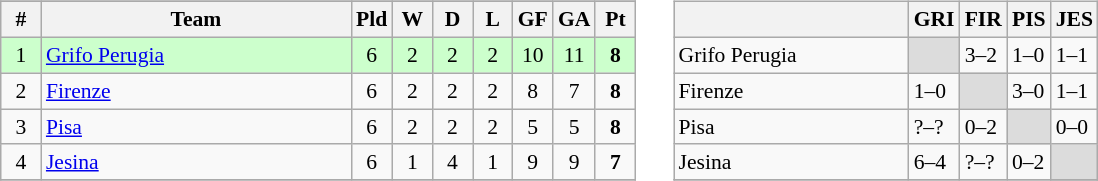<table style="font-size:90%" cellpadding="4">
<tr valign="top">
<td><br><table class=wikitable>
<tr align=center>
</tr>
<tr>
<th width=20>#</th>
<th width=200>Team</th>
<th width=20>Pld</th>
<th width=20>W</th>
<th width=20>D</th>
<th width=20>L</th>
<th width=20>GF</th>
<th width=20>GA</th>
<th width=20>Pt</th>
</tr>
<tr style="background:#cfc;" align=center>
<td>1</td>
<td align="left"><a href='#'>Grifo Perugia</a></td>
<td>6</td>
<td>2</td>
<td>2</td>
<td>2</td>
<td>10</td>
<td>11</td>
<td><strong>8</strong></td>
</tr>
<tr align=center>
<td>2</td>
<td align="left"><a href='#'>Firenze</a></td>
<td>6</td>
<td>2</td>
<td>2</td>
<td>2</td>
<td>8</td>
<td>7</td>
<td><strong>8</strong></td>
</tr>
<tr align=center>
<td>3</td>
<td align="left"><a href='#'>Pisa</a></td>
<td>6</td>
<td>2</td>
<td>2</td>
<td>2</td>
<td>5</td>
<td>5</td>
<td><strong>8</strong></td>
</tr>
<tr align=center>
<td>4</td>
<td align="left"><a href='#'>Jesina</a></td>
<td>6</td>
<td>1</td>
<td>4</td>
<td>1</td>
<td>9</td>
<td>9</td>
<td><strong>7</strong></td>
</tr>
<tr>
</tr>
</table>
</td>
<td><br><table class="wikitable">
<tr>
<th></th>
<th>GRI</th>
<th>FIR</th>
<th>PIS</th>
<th>JES</th>
</tr>
<tr>
<td width=150>Grifo Perugia</td>
<td bgcolor="#DCDCDC"></td>
<td>3–2</td>
<td>1–0</td>
<td>1–1</td>
</tr>
<tr>
<td width=150>Firenze</td>
<td>1–0</td>
<td bgcolor="#DCDCDC"></td>
<td>3–0</td>
<td>1–1</td>
</tr>
<tr>
<td width=150>Pisa</td>
<td>?–?</td>
<td>0–2</td>
<td bgcolor="#DCDCDC"></td>
<td>0–0</td>
</tr>
<tr>
<td wifth=150>Jesina</td>
<td>6–4</td>
<td>?–?</td>
<td>0–2</td>
<td bgcolor="#DCDCDC"></td>
</tr>
<tr>
</tr>
</table>
</td>
</tr>
</table>
